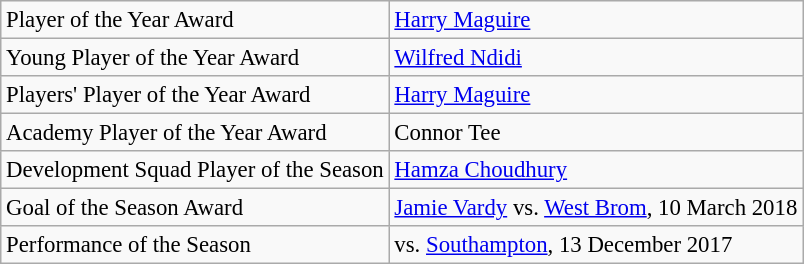<table class="wikitable" style="text-align:left; font-size:95%;">
<tr>
<td>Player of the Year Award</td>
<td> <a href='#'>Harry Maguire</a></td>
</tr>
<tr>
<td>Young Player of the Year Award</td>
<td> <a href='#'>Wilfred Ndidi</a></td>
</tr>
<tr>
<td>Players' Player of the Year Award</td>
<td> <a href='#'>Harry Maguire</a></td>
</tr>
<tr>
<td>Academy Player of the Year Award</td>
<td> Connor Tee</td>
</tr>
<tr>
<td>Development Squad Player of the Season</td>
<td> <a href='#'>Hamza Choudhury</a></td>
</tr>
<tr>
<td>Goal of the Season Award</td>
<td> <a href='#'>Jamie Vardy</a> vs. <a href='#'>West Brom</a>, 10 March 2018</td>
</tr>
<tr>
<td>Performance of the Season</td>
<td>vs. <a href='#'>Southampton</a>, 13 December 2017</td>
</tr>
</table>
